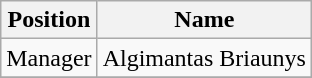<table class="wikitable" style="text-align:left;">
<tr>
<th>Position</th>
<th>Name</th>
</tr>
<tr>
<td>Manager</td>
<td> Algimantas Briaunys</td>
</tr>
<tr>
</tr>
</table>
